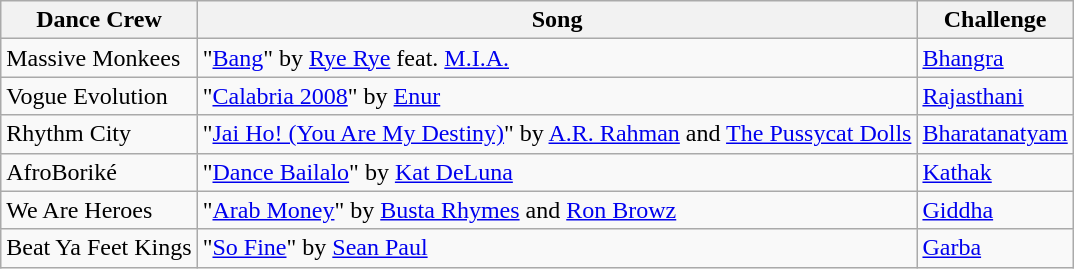<table class="wikitable">
<tr>
<th>Dance Crew</th>
<th>Song</th>
<th>Challenge</th>
</tr>
<tr>
<td>Massive Monkees</td>
<td>"<a href='#'>Bang</a>" by <a href='#'>Rye Rye</a> feat. <a href='#'>M.I.A.</a></td>
<td><a href='#'>Bhangra</a></td>
</tr>
<tr>
<td>Vogue Evolution</td>
<td>"<a href='#'>Calabria 2008</a>" by <a href='#'>Enur</a></td>
<td><a href='#'>Rajasthani</a></td>
</tr>
<tr>
<td>Rhythm City</td>
<td>"<a href='#'>Jai Ho! (You Are My Destiny)</a>" by <a href='#'>A.R. Rahman</a> and <a href='#'>The Pussycat Dolls</a></td>
<td><a href='#'>Bharatanatyam</a></td>
</tr>
<tr>
<td>AfroBoriké</td>
<td>"<a href='#'>Dance Bailalo</a>" by <a href='#'>Kat DeLuna</a></td>
<td><a href='#'>Kathak</a></td>
</tr>
<tr>
<td>We Are Heroes</td>
<td>"<a href='#'>Arab Money</a>" by <a href='#'>Busta Rhymes</a> and <a href='#'>Ron Browz</a></td>
<td><a href='#'>Giddha</a></td>
</tr>
<tr>
<td>Beat Ya Feet Kings</td>
<td>"<a href='#'>So Fine</a>" by <a href='#'>Sean Paul</a></td>
<td><a href='#'>Garba</a></td>
</tr>
</table>
